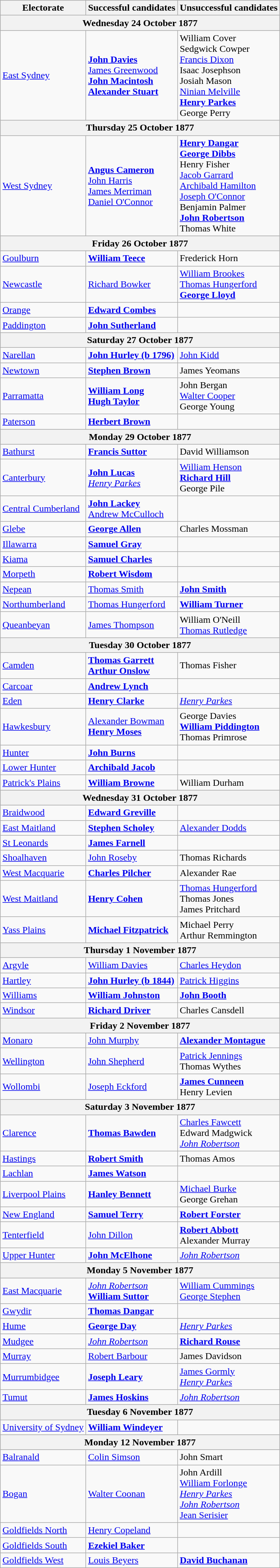<table class="wikitable">
<tr>
<th>Electorate</th>
<th>Successful candidates</th>
<th>Unsuccessful candidates</th>
</tr>
<tr bgcolor="#cccccc">
<th colspan=3>Wednesday 24 October 1877</th>
</tr>
<tr>
<td><a href='#'>East Sydney</a></td>
<td><strong><a href='#'>John Davies</a></strong> <br> <a href='#'>James Greenwood</a> <br> <strong><a href='#'>John Macintosh</a></strong> <br> <strong><a href='#'>Alexander Stuart</a></strong></td>
<td>William Cover <br> Sedgwick Cowper <br> <a href='#'>Francis Dixon</a> <br> Isaac Josephson <br> Josiah Mason <br> <a href='#'>Ninian Melville</a> <br> <strong><a href='#'>Henry Parkes</a></strong> <br> George Perry</td>
</tr>
<tr bgcolor="#cccccc">
<th colspan=3>Thursday 25 October 1877</th>
</tr>
<tr>
<td><a href='#'>West Sydney</a></td>
<td><strong><a href='#'>Angus Cameron</a></strong> <br> <a href='#'>John Harris</a> <br> <a href='#'>James Merriman</a> <br> <a href='#'>Daniel O'Connor</a></td>
<td><strong><a href='#'>Henry Dangar</a></strong> <br> <strong><a href='#'>George Dibbs</a></strong> <br> Henry Fisher <br> <a href='#'>Jacob Garrard</a> <br> <a href='#'>Archibald Hamilton</a> <br> <a href='#'>Joseph O'Connor</a> <br> Benjamin Palmer <br> <strong><a href='#'>John Robertson</a></strong> <br> Thomas White</td>
</tr>
<tr bgcolor="#cccccc">
<th colspan=3>Friday 26 October 1877</th>
</tr>
<tr>
<td><a href='#'>Goulburn</a></td>
<td><strong><a href='#'>William Teece</a></strong></td>
<td>Frederick Horn</td>
</tr>
<tr>
<td><a href='#'>Newcastle</a></td>
<td><a href='#'>Richard Bowker</a></td>
<td><a href='#'>William Brookes</a> <br> <a href='#'>Thomas Hungerford</a> <br> <strong><a href='#'>George Lloyd</a></strong></td>
</tr>
<tr>
<td><a href='#'>Orange</a></td>
<td><strong><a href='#'>Edward Combes</a></strong></td>
<td></td>
</tr>
<tr>
<td><a href='#'>Paddington</a></td>
<td><strong><a href='#'>John Sutherland</a></strong></td>
<td></td>
</tr>
<tr bgcolor="#cccccc">
<th colspan=3>Saturday 27 October 1877</th>
</tr>
<tr>
<td><a href='#'>Narellan</a></td>
<td><a href='#'><strong>John Hurley (b 1796)</strong></a></td>
<td><a href='#'>John Kidd</a></td>
</tr>
<tr>
<td><a href='#'>Newtown</a></td>
<td><strong><a href='#'>Stephen Brown</a></strong></td>
<td>James Yeomans</td>
</tr>
<tr>
<td><a href='#'>Parramatta</a></td>
<td><strong><a href='#'>William Long</a></strong> <br> <strong><a href='#'>Hugh Taylor</a></strong></td>
<td>John Bergan <br> <a href='#'>Walter Cooper</a> <br> George Young</td>
</tr>
<tr>
<td><a href='#'>Paterson</a></td>
<td><strong><a href='#'>Herbert Brown</a></strong></td>
<td></td>
</tr>
<tr bgcolor="#cccccc">
<th colspan=3>Monday 29 October 1877</th>
</tr>
<tr>
<td><a href='#'>Bathurst</a></td>
<td><strong><a href='#'>Francis Suttor</a></strong></td>
<td>David Williamson</td>
</tr>
<tr>
<td><a href='#'>Canterbury</a></td>
<td><strong><a href='#'>John Lucas</a></strong> <br> <em><a href='#'>Henry Parkes</a></em></td>
<td><a href='#'>William Henson</a> <br> <strong><a href='#'>Richard Hill</a></strong> <br> George Pile</td>
</tr>
<tr>
<td><a href='#'>Central Cumberland</a></td>
<td><strong><a href='#'>John Lackey</a></strong> <br> <a href='#'>Andrew McCulloch</a></td>
<td></td>
</tr>
<tr>
<td><a href='#'>Glebe</a></td>
<td><strong><a href='#'>George Allen</a></strong></td>
<td>Charles Mossman</td>
</tr>
<tr>
<td><a href='#'>Illawarra</a></td>
<td><strong><a href='#'>Samuel Gray</a></strong></td>
<td></td>
</tr>
<tr>
<td><a href='#'>Kiama</a></td>
<td><strong><a href='#'>Samuel Charles</a></strong></td>
<td></td>
</tr>
<tr>
<td><a href='#'>Morpeth</a></td>
<td><strong><a href='#'>Robert Wisdom</a></strong></td>
<td></td>
</tr>
<tr>
<td><a href='#'>Nepean</a></td>
<td><a href='#'>Thomas Smith</a></td>
<td><strong><a href='#'>John Smith</a></strong></td>
</tr>
<tr>
<td><a href='#'>Northumberland</a></td>
<td><a href='#'>Thomas Hungerford</a></td>
<td><strong><a href='#'>William Turner</a></strong></td>
</tr>
<tr>
<td><a href='#'>Queanbeyan</a></td>
<td><a href='#'>James Thompson</a></td>
<td>William O'Neill <br> <a href='#'>Thomas Rutledge</a></td>
</tr>
<tr bgcolor="#cccccc">
<th colspan=3>Tuesday 30 October 1877</th>
</tr>
<tr>
<td><a href='#'>Camden</a></td>
<td><strong><a href='#'>Thomas Garrett</a></strong> <br> <strong><a href='#'>Arthur Onslow</a></strong></td>
<td>Thomas Fisher</td>
</tr>
<tr>
<td><a href='#'>Carcoar</a></td>
<td><strong><a href='#'>Andrew Lynch</a></strong></td>
<td></td>
</tr>
<tr>
<td><a href='#'>Eden</a></td>
<td><strong><a href='#'>Henry Clarke</a></strong></td>
<td><em><a href='#'>Henry Parkes</a></em></td>
</tr>
<tr>
<td><a href='#'>Hawkesbury</a></td>
<td><a href='#'>Alexander Bowman</a> <br> <strong><a href='#'>Henry Moses</a></strong></td>
<td>George Davies <br> <strong><a href='#'>William Piddington</a></strong> <br> Thomas Primrose</td>
</tr>
<tr>
<td><a href='#'>Hunter</a></td>
<td><strong><a href='#'>John Burns</a></strong></td>
<td></td>
</tr>
<tr>
<td><a href='#'>Lower Hunter</a></td>
<td><strong><a href='#'>Archibald Jacob</a></strong></td>
<td></td>
</tr>
<tr>
<td><a href='#'>Patrick's Plains</a></td>
<td><strong><a href='#'>William Browne</a></strong></td>
<td>William Durham</td>
</tr>
<tr bgcolor="#cccccc">
<th colspan=3>Wednesday 31 October 1877</th>
</tr>
<tr>
<td><a href='#'>Braidwood</a></td>
<td><strong><a href='#'>Edward Greville</a></strong></td>
<td></td>
</tr>
<tr>
<td><a href='#'>East Maitland</a></td>
<td><strong><a href='#'>Stephen Scholey</a></strong></td>
<td><a href='#'>Alexander Dodds</a></td>
</tr>
<tr>
<td><a href='#'>St Leonards</a></td>
<td><strong><a href='#'>James Farnell</a></strong></td>
<td></td>
</tr>
<tr>
<td><a href='#'>Shoalhaven</a></td>
<td><a href='#'>John Roseby</a></td>
<td>Thomas Richards</td>
</tr>
<tr>
<td><a href='#'>West Macquarie</a></td>
<td><strong><a href='#'>Charles Pilcher</a></strong></td>
<td>Alexander Rae</td>
</tr>
<tr>
<td><a href='#'>West Maitland</a></td>
<td><strong><a href='#'>Henry Cohen</a></strong></td>
<td><a href='#'>Thomas Hungerford</a> <br> Thomas Jones <br> James Pritchard</td>
</tr>
<tr>
<td><a href='#'>Yass Plains</a></td>
<td><strong><a href='#'>Michael Fitzpatrick</a></strong></td>
<td>Michael Perry <br> Arthur Remmington</td>
</tr>
<tr bgcolor="#cccccc">
<th colspan=3>Thursday 1 November 1877</th>
</tr>
<tr>
<td><a href='#'>Argyle</a></td>
<td><a href='#'>William Davies</a></td>
<td><a href='#'>Charles Heydon</a></td>
</tr>
<tr>
<td><a href='#'>Hartley</a></td>
<td><a href='#'><strong>John Hurley (b 1844)</strong></a></td>
<td><a href='#'>Patrick Higgins</a></td>
</tr>
<tr>
<td><a href='#'>Williams</a></td>
<td><strong><a href='#'>William Johnston</a></strong></td>
<td><strong><a href='#'>John Booth</a></strong></td>
</tr>
<tr>
<td><a href='#'>Windsor</a></td>
<td><strong><a href='#'>Richard Driver</a></strong></td>
<td>Charles Cansdell</td>
</tr>
<tr bgcolor="#cccccc">
<th colspan=3>Friday 2 November 1877</th>
</tr>
<tr>
<td><a href='#'>Monaro</a></td>
<td><a href='#'>John Murphy</a></td>
<td><strong><a href='#'>Alexander Montague</a></strong></td>
</tr>
<tr>
<td><a href='#'>Wellington</a></td>
<td><a href='#'>John Shepherd</a></td>
<td><a href='#'>Patrick Jennings</a> <br> Thomas Wythes</td>
</tr>
<tr>
<td><a href='#'>Wollombi</a></td>
<td><a href='#'>Joseph Eckford</a></td>
<td><strong><a href='#'>James Cunneen</a></strong> <br> Henry Levien</td>
</tr>
<tr bgcolor="#cccccc">
<th colspan=3>Saturday 3 November 1877</th>
</tr>
<tr>
<td><a href='#'>Clarence</a></td>
<td><strong><a href='#'>Thomas Bawden</a></strong></td>
<td><a href='#'>Charles Fawcett</a> <br> Edward Madgwick <br> <em><a href='#'>John Robertson</a></em></td>
</tr>
<tr>
<td><a href='#'>Hastings</a></td>
<td><strong><a href='#'>Robert Smith</a></strong></td>
<td>Thomas Amos</td>
</tr>
<tr>
<td><a href='#'>Lachlan</a></td>
<td><strong><a href='#'>James Watson</a></strong></td>
<td></td>
</tr>
<tr>
<td><a href='#'>Liverpool Plains</a></td>
<td><strong><a href='#'>Hanley Bennett</a></strong></td>
<td><a href='#'>Michael Burke</a> <br> George Grehan</td>
</tr>
<tr>
<td><a href='#'>New England</a></td>
<td><strong><a href='#'>Samuel Terry</a></strong></td>
<td><strong><a href='#'>Robert Forster</a></strong></td>
</tr>
<tr>
<td><a href='#'>Tenterfield</a></td>
<td><a href='#'>John Dillon</a></td>
<td><strong><a href='#'>Robert Abbott</a></strong> <br> Alexander Murray</td>
</tr>
<tr>
<td><a href='#'>Upper Hunter</a></td>
<td><strong><a href='#'>John McElhone</a></strong></td>
<td><em><a href='#'>John Robertson</a></em></td>
</tr>
<tr bgcolor="#cccccc">
<th colspan=3>Monday 5 November 1877</th>
</tr>
<tr>
<td><a href='#'>East Macquarie</a></td>
<td><em><a href='#'>John Robertson</a></em> <br> <strong><a href='#'>William Suttor</a></strong></td>
<td><a href='#'>William Cummings</a> <br> <a href='#'>George Stephen</a></td>
</tr>
<tr>
<td><a href='#'>Gwydir</a></td>
<td><strong><a href='#'>Thomas Dangar</a></strong></td>
<td></td>
</tr>
<tr>
<td><a href='#'>Hume</a></td>
<td><strong><a href='#'>George Day</a></strong></td>
<td><em><a href='#'>Henry Parkes</a></em></td>
</tr>
<tr>
<td><a href='#'>Mudgee</a></td>
<td><em><a href='#'>John Robertson</a></em></td>
<td><strong><a href='#'>Richard Rouse</a></strong></td>
</tr>
<tr>
<td><a href='#'>Murray</a></td>
<td><a href='#'>Robert Barbour</a></td>
<td>James Davidson</td>
</tr>
<tr>
<td><a href='#'>Murrumbidgee</a></td>
<td><strong><a href='#'>Joseph Leary</a></strong></td>
<td><a href='#'>James Gormly</a> <br> <em><a href='#'>Henry Parkes</a></em></td>
</tr>
<tr>
<td><a href='#'>Tumut</a></td>
<td><strong><a href='#'>James Hoskins</a></strong></td>
<td><em><a href='#'>John Robertson</a></em></td>
</tr>
<tr bgcolor="#cccccc">
<th colspan=3>Tuesday 6 November 1877</th>
</tr>
<tr>
<td><a href='#'>University of Sydney</a></td>
<td><strong><a href='#'>William Windeyer</a></strong></td>
<td></td>
</tr>
<tr bgcolor="#cccccc">
<th colspan=3>Monday 12 November 1877</th>
</tr>
<tr>
<td><a href='#'>Balranald</a></td>
<td><a href='#'>Colin Simson</a></td>
<td>John Smart</td>
</tr>
<tr>
<td><a href='#'>Bogan</a></td>
<td><a href='#'>Walter Coonan</a></td>
<td>John Ardill <br> <a href='#'>William Forlonge</a> <br> <em><a href='#'>Henry Parkes</a></em> <br> <em><a href='#'>John Robertson</a></em> <br> <a href='#'>Jean Serisier</a></td>
</tr>
<tr>
<td><a href='#'>Goldfields North</a></td>
<td><a href='#'>Henry Copeland</a></td>
<td></td>
</tr>
<tr>
<td><a href='#'>Goldfields South</a></td>
<td><strong><a href='#'>Ezekiel Baker</a></strong></td>
<td></td>
</tr>
<tr>
<td><a href='#'>Goldfields West</a></td>
<td><a href='#'>Louis Beyers</a></td>
<td><strong><a href='#'>David Buchanan</a></strong></td>
</tr>
</table>
